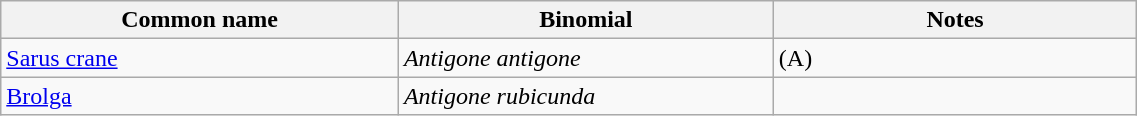<table style="width:60%;" class="wikitable">
<tr>
<th width=35%>Common name</th>
<th width=33%>Binomial</th>
<th width=32%>Notes</th>
</tr>
<tr>
<td><a href='#'>Sarus crane</a></td>
<td><em>Antigone antigone</em></td>
<td>(A)</td>
</tr>
<tr>
<td><a href='#'>Brolga</a></td>
<td><em>Antigone rubicunda</em></td>
<td></td>
</tr>
</table>
